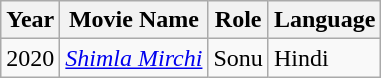<table class="wikitable plainrowheaders">
<tr>
<th>Year</th>
<th>Movie Name</th>
<th>Role</th>
<th>Language</th>
</tr>
<tr>
<td>2020</td>
<td><em><a href='#'>Shimla Mirchi</a></em></td>
<td>Sonu</td>
<td>Hindi</td>
</tr>
</table>
